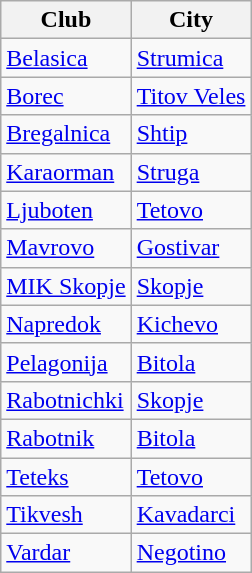<table class="wikitable">
<tr>
<th>Club</th>
<th>City</th>
</tr>
<tr>
<td><a href='#'>Belasica</a></td>
<td><a href='#'>Strumica</a></td>
</tr>
<tr>
<td><a href='#'>Borec</a></td>
<td><a href='#'>Titov Veles</a></td>
</tr>
<tr>
<td><a href='#'>Bregalnica</a></td>
<td><a href='#'>Shtip</a></td>
</tr>
<tr>
<td><a href='#'>Karaorman</a></td>
<td><a href='#'>Struga</a></td>
</tr>
<tr>
<td><a href='#'>Ljuboten</a></td>
<td><a href='#'>Tetovo</a></td>
</tr>
<tr>
<td><a href='#'>Mavrovo</a></td>
<td><a href='#'>Gostivar</a></td>
</tr>
<tr>
<td><a href='#'>MIK Skopje</a></td>
<td><a href='#'>Skopje</a></td>
</tr>
<tr>
<td><a href='#'>Napredok</a></td>
<td><a href='#'>Kichevo</a></td>
</tr>
<tr>
<td><a href='#'>Pelagonija</a></td>
<td><a href='#'>Bitola</a></td>
</tr>
<tr>
<td><a href='#'>Rabotnichki</a></td>
<td><a href='#'>Skopje</a></td>
</tr>
<tr>
<td><a href='#'>Rabotnik</a></td>
<td><a href='#'>Bitola</a></td>
</tr>
<tr>
<td><a href='#'>Teteks</a></td>
<td><a href='#'>Tetovo</a></td>
</tr>
<tr>
<td><a href='#'>Tikvesh</a></td>
<td><a href='#'>Kavadarci</a></td>
</tr>
<tr>
<td><a href='#'>Vardar</a></td>
<td><a href='#'>Negotino</a></td>
</tr>
</table>
